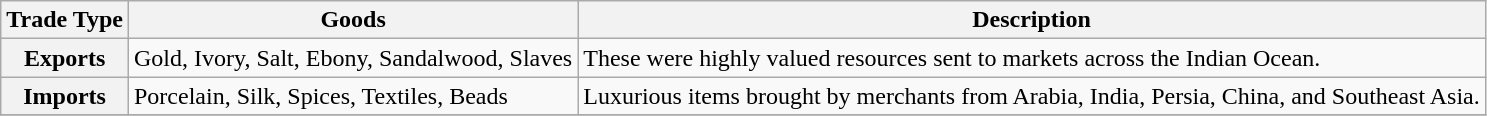<table class="wikitable">
<tr>
<th scope="col">Trade Type</th>
<th scope="col">Goods</th>
<th scope="col">Description</th>
</tr>
<tr>
<th scope="row">Exports</th>
<td>Gold, Ivory, Salt, Ebony, Sandalwood, Slaves</td>
<td>These were highly valued resources sent to markets across the Indian Ocean.</td>
</tr>
<tr>
<th scope="row">Imports</th>
<td>Porcelain, Silk, Spices, Textiles, Beads</td>
<td>Luxurious items brought by merchants from Arabia, India, Persia, China, and Southeast Asia.</td>
</tr>
<tr>
</tr>
</table>
